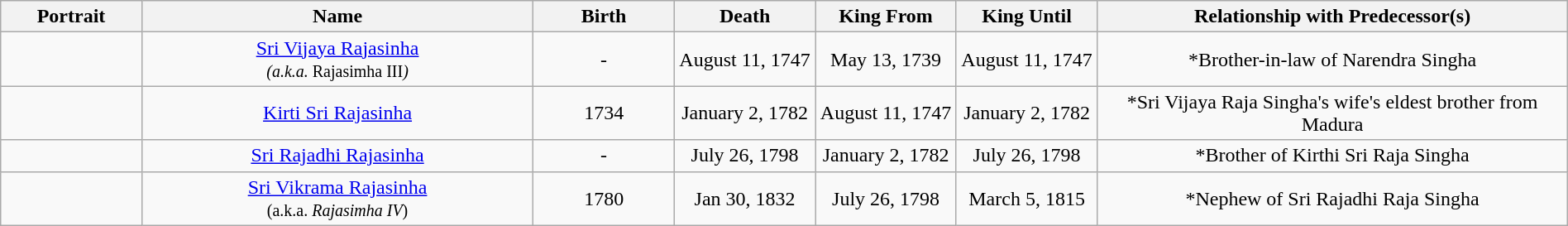<table width=100% class="wikitable">
<tr>
<th width=9%>Portrait</th>
<th width=25%>Name</th>
<th width=9%>Birth</th>
<th width=9%>Death</th>
<th width=9%>King From</th>
<th width=9%>King Until</th>
<th width=30%>Relationship with Predecessor(s)</th>
</tr>
<tr>
<td align="center"></td>
<td align="center"><a href='#'>Sri Vijaya Rajasinha</a><br><small><em>(a.k.a. </em>Rajasimha III<em>)</em></small></td>
<td align="center">-</td>
<td align="center">August 11, 1747</td>
<td align="center">May 13, 1739</td>
<td align="center">August 11, 1747</td>
<td align="center">*Brother-in-law of Narendra Singha</td>
</tr>
<tr>
<td align="center"></td>
<td align="center"><a href='#'>Kirti Sri Rajasinha</a></td>
<td align="center">1734</td>
<td align="center">January 2, 1782</td>
<td align="center">August 11, 1747</td>
<td align="center">January 2, 1782</td>
<td align="center">*Sri Vijaya Raja Singha's wife's eldest brother from Madura</td>
</tr>
<tr>
<td align="center"></td>
<td align="center"><a href='#'>Sri Rajadhi Rajasinha</a></td>
<td align="center">-</td>
<td align="center">July 26, 1798</td>
<td align="center">January 2, 1782</td>
<td align="center">July 26, 1798</td>
<td align="center">*Brother of Kirthi Sri Raja Singha</td>
</tr>
<tr>
<td align="center"></td>
<td align="center"><a href='#'>Sri Vikrama Rajasinha</a><br><small>(a.k.a. <em>Rajasimha IV</em>)</small></td>
<td align="center">1780</td>
<td align="center">Jan 30, 1832</td>
<td align="center">July 26, 1798</td>
<td align="center">March 5, 1815</td>
<td align="center">*Nephew of Sri Rajadhi Raja Singha</td>
</tr>
</table>
